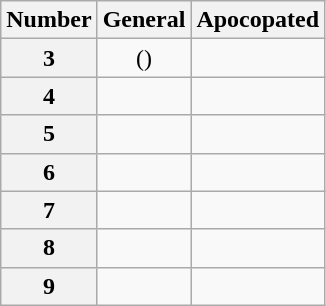<table class="wikitable" style="text-align:center;">
<tr>
<th>Number</th>
<th>General</th>
<th>Apocopated</th>
</tr>
<tr>
<th>3</th>
<td>()</td>
<td></td>
</tr>
<tr>
<th>4</th>
<td></td>
<td></td>
</tr>
<tr>
<th>5</th>
<td></td>
<td></td>
</tr>
<tr>
<th>6</th>
<td></td>
<td></td>
</tr>
<tr>
<th>7</th>
<td></td>
<td></td>
</tr>
<tr>
<th>8</th>
<td></td>
<td></td>
</tr>
<tr>
<th>9</th>
<td></td>
<td></td>
</tr>
</table>
